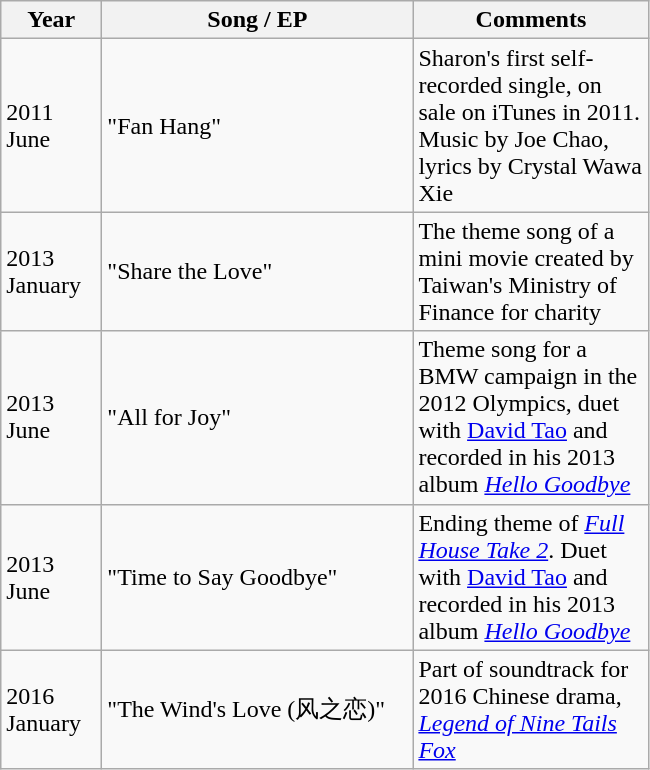<table class="wikitable">
<tr>
<th style="width:60px;">Year</th>
<th style="width:200px;">Song / EP</th>
<th style="width:150px;">Comments</th>
</tr>
<tr>
<td>2011 June</td>
<td>"Fan Hang"</td>
<td>Sharon's first self-recorded single, on sale on iTunes in 2011. Music by Joe Chao, lyrics by Crystal Wawa Xie</td>
</tr>
<tr>
<td>2013 January</td>
<td>"Share the Love"</td>
<td>The theme song of a mini movie created by Taiwan's Ministry of Finance for charity</td>
</tr>
<tr>
<td>2013 June</td>
<td>"All for Joy"</td>
<td>Theme song for a BMW campaign in the 2012 Olympics, duet with <a href='#'>David Tao</a> and recorded in his 2013 album <a href='#'><em>Hello Goodbye</em></a></td>
</tr>
<tr>
<td>2013 June</td>
<td>"Time to Say Goodbye"</td>
<td>Ending theme of <em><a href='#'>Full House Take 2</a></em>. Duet with <a href='#'>David Tao</a> and recorded in his 2013 album <a href='#'><em>Hello Goodbye</em></a></td>
</tr>
<tr>
<td>2016 January</td>
<td>"The Wind's Love (风之恋)"</td>
<td>Part of soundtrack for 2016 Chinese drama, <em><a href='#'>Legend of Nine Tails Fox</a></em></td>
</tr>
</table>
